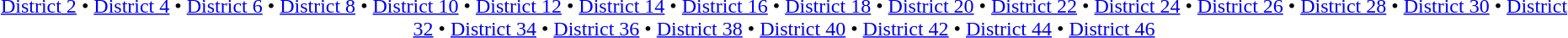<table id=toc class=toc summary=Contents>
<tr>
<td align=center><a href='#'>District 2</a> • <a href='#'>District 4</a> • <a href='#'>District 6</a> • <a href='#'>District 8</a> •  <a href='#'>District 10</a> • <a href='#'>District 12</a> • <a href='#'>District 14</a> • <a href='#'>District 16</a> • <a href='#'>District 18</a> • <a href='#'>District 20</a> • <a href='#'>District 22</a> • <a href='#'>District 24</a> • <a href='#'>District 26</a> • <a href='#'>District 28</a> • <a href='#'>District 30</a> • <a href='#'>District 32</a> • <a href='#'>District 34</a> • <a href='#'>District 36</a> • <a href='#'>District 38</a> • <a href='#'>District 40</a> • <a href='#'>District 42</a> • <a href='#'>District 44</a> • <a href='#'>District 46</a><br></td>
</tr>
</table>
